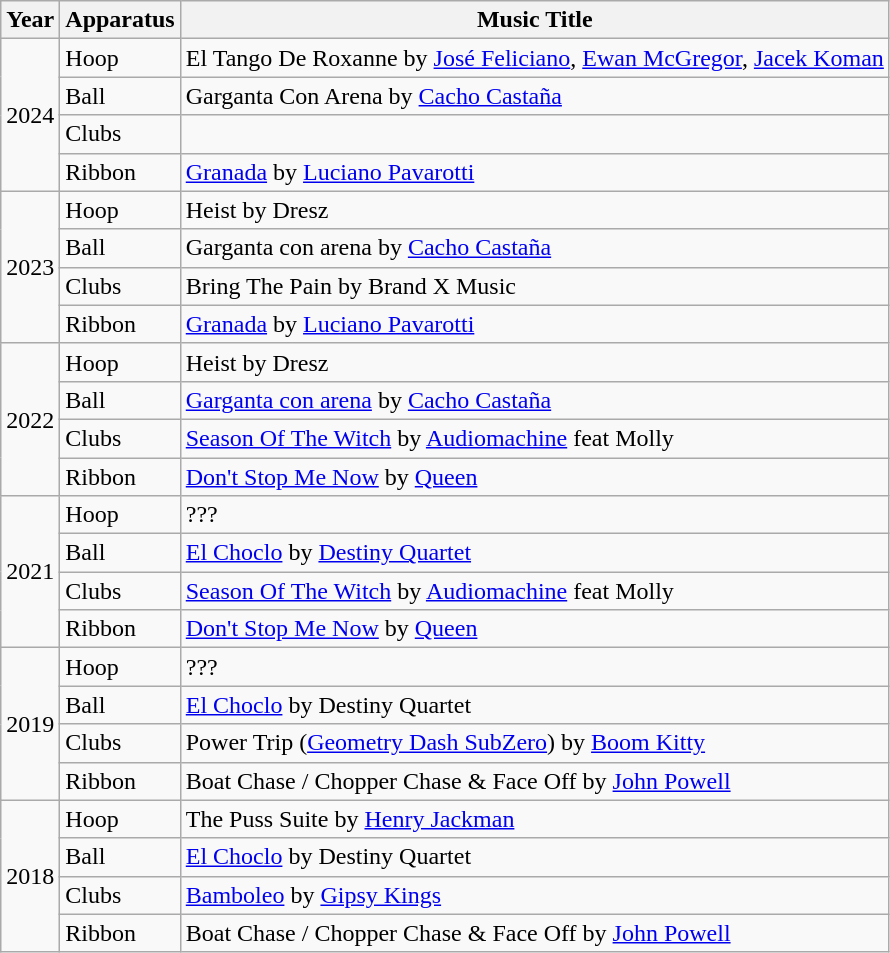<table class="wikitable">
<tr>
<th>Year</th>
<th>Apparatus</th>
<th>Music Title</th>
</tr>
<tr>
<td rowspan="4">2024</td>
<td>Hoop</td>
<td>El Tango De Roxanne by <a href='#'>José Feliciano</a>, <a href='#'>Ewan McGregor</a>, <a href='#'>Jacek Koman</a></td>
</tr>
<tr>
<td>Ball</td>
<td>Garganta Con Arena by <a href='#'>Cacho Castaña</a></td>
</tr>
<tr>
<td>Clubs</td>
<td></td>
</tr>
<tr>
<td>Ribbon</td>
<td><a href='#'>Granada</a> by <a href='#'>Luciano Pavarotti</a></td>
</tr>
<tr>
<td rowspan="4">2023</td>
<td>Hoop</td>
<td>Heist by Dresz</td>
</tr>
<tr>
<td>Ball</td>
<td>Garganta con arena by <a href='#'>Cacho Castaña</a></td>
</tr>
<tr>
<td>Clubs</td>
<td>Bring The Pain by Brand X Music</td>
</tr>
<tr>
<td>Ribbon</td>
<td><a href='#'>Granada</a> by <a href='#'>Luciano Pavarotti</a></td>
</tr>
<tr>
<td rowspan="4">2022</td>
<td>Hoop</td>
<td>Heist by Dresz</td>
</tr>
<tr>
<td>Ball</td>
<td><a href='#'>Garganta con arena</a> by <a href='#'>Cacho Castaña</a></td>
</tr>
<tr>
<td>Clubs</td>
<td><a href='#'>Season Of The Witch</a> by <a href='#'>Audiomachine</a> feat Molly</td>
</tr>
<tr>
<td>Ribbon</td>
<td><a href='#'>Don't Stop Me Now</a> by <a href='#'>Queen</a></td>
</tr>
<tr>
<td rowspan="4">2021</td>
<td>Hoop</td>
<td>???</td>
</tr>
<tr>
<td>Ball</td>
<td><a href='#'>El Choclo</a> by <a href='#'>Destiny Quartet</a></td>
</tr>
<tr>
<td>Clubs</td>
<td><a href='#'>Season Of The Witch</a> by <a href='#'>Audiomachine</a> feat Molly</td>
</tr>
<tr>
<td>Ribbon</td>
<td><a href='#'>Don't Stop Me Now</a> by <a href='#'>Queen</a></td>
</tr>
<tr>
<td rowspan="4">2019</td>
<td>Hoop</td>
<td>???</td>
</tr>
<tr>
<td>Ball</td>
<td><a href='#'>El Choclo</a> by Destiny Quartet</td>
</tr>
<tr>
<td>Clubs</td>
<td>Power Trip (<a href='#'>Geometry Dash SubZero</a>) by <a href='#'>Boom Kitty</a></td>
</tr>
<tr>
<td>Ribbon</td>
<td>Boat Chase / Chopper Chase & Face Off by <a href='#'>John Powell</a></td>
</tr>
<tr>
<td rowspan="4">2018</td>
<td>Hoop</td>
<td>The Puss Suite by <a href='#'>Henry Jackman</a></td>
</tr>
<tr>
<td>Ball</td>
<td><a href='#'>El Choclo</a> by Destiny Quartet</td>
</tr>
<tr>
<td>Clubs</td>
<td><a href='#'>Bamboleo</a> by <a href='#'>Gipsy Kings</a></td>
</tr>
<tr>
<td>Ribbon</td>
<td>Boat Chase / Chopper Chase & Face Off by <a href='#'>John Powell</a></td>
</tr>
</table>
